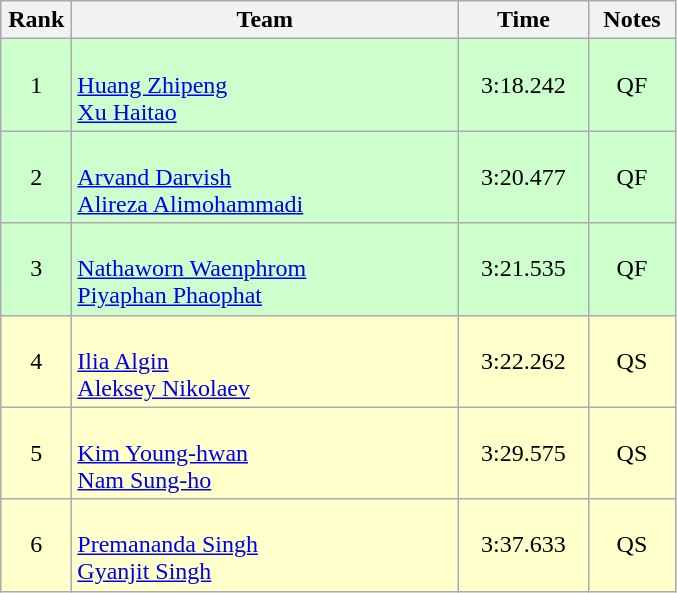<table class=wikitable style="text-align:center">
<tr>
<th width=40>Rank</th>
<th width=250>Team</th>
<th width=80>Time</th>
<th width=50>Notes</th>
</tr>
<tr bgcolor="ccffcc">
<td>1</td>
<td align=left><br><a href='#'>Huang Zhipeng</a><br><a href='#'>Xu Haitao</a></td>
<td>3:18.242</td>
<td>QF</td>
</tr>
<tr bgcolor="ccffcc">
<td>2</td>
<td align=left><br><a href='#'>Arvand Darvish</a><br><a href='#'>Alireza Alimohammadi</a></td>
<td>3:20.477</td>
<td>QF</td>
</tr>
<tr bgcolor="ccffcc">
<td>3</td>
<td align=left><br><a href='#'>Nathaworn Waenphrom</a><br><a href='#'>Piyaphan Phaophat</a></td>
<td>3:21.535</td>
<td>QF</td>
</tr>
<tr bgcolor="#ffffcc">
<td>4</td>
<td align=left><br><a href='#'>Ilia Algin</a><br><a href='#'>Aleksey Nikolaev</a></td>
<td>3:22.262</td>
<td>QS</td>
</tr>
<tr bgcolor="#ffffcc">
<td>5</td>
<td align=left><br><a href='#'>Kim Young-hwan</a><br><a href='#'>Nam Sung-ho</a></td>
<td>3:29.575</td>
<td>QS</td>
</tr>
<tr bgcolor="#ffffcc">
<td>6</td>
<td align=left><br><a href='#'>Premananda Singh</a><br><a href='#'>Gyanjit Singh</a></td>
<td>3:37.633</td>
<td>QS</td>
</tr>
</table>
